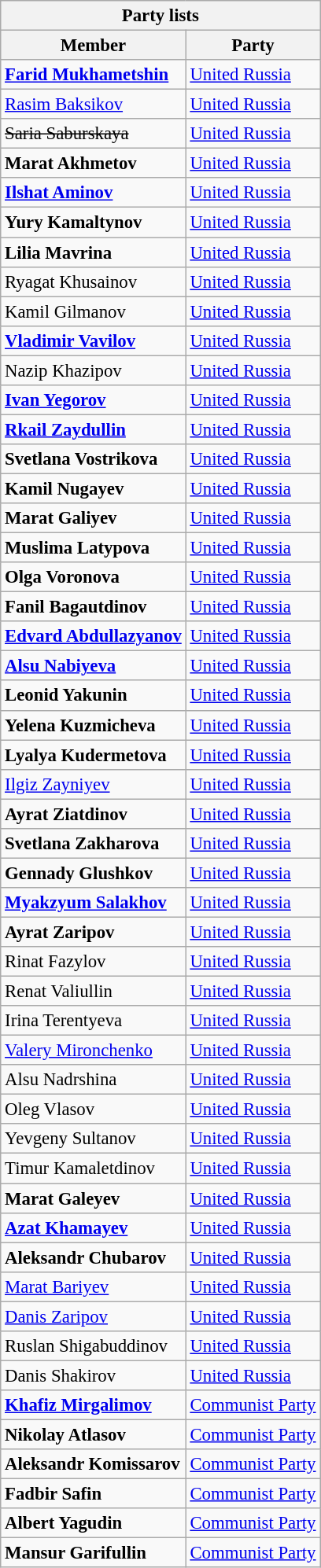<table class="wikitable sortable mw-collapsible mw-collapsed" style="font-size: 95%;">
<tr>
<th colspan=2>Party lists</th>
</tr>
<tr>
<th>Member</th>
<th>Party</th>
</tr>
<tr>
<td><strong><a href='#'>Farid Mukhametshin</a></strong></td>
<td><a href='#'>United Russia</a></td>
</tr>
<tr>
<td><a href='#'>Rasim Baksikov</a></td>
<td><a href='#'>United Russia</a></td>
</tr>
<tr>
<td><s>Saria Saburskaya</s></td>
<td><a href='#'>United Russia</a></td>
</tr>
<tr>
<td><strong>Marat Akhmetov</strong></td>
<td><a href='#'>United Russia</a></td>
</tr>
<tr>
<td><strong><a href='#'>Ilshat Aminov</a></strong></td>
<td><a href='#'>United Russia</a></td>
</tr>
<tr>
<td><strong>Yury Kamaltynov</strong></td>
<td><a href='#'>United Russia</a></td>
</tr>
<tr>
<td><strong>Lilia Mavrina</strong></td>
<td><a href='#'>United Russia</a></td>
</tr>
<tr>
<td>Ryagat Khusainov</td>
<td><a href='#'>United Russia</a></td>
</tr>
<tr>
<td>Kamil Gilmanov</td>
<td><a href='#'>United Russia</a></td>
</tr>
<tr>
<td><strong><a href='#'>Vladimir Vavilov</a></strong></td>
<td><a href='#'>United Russia</a></td>
</tr>
<tr>
<td>Nazip Khazipov</td>
<td><a href='#'>United Russia</a></td>
</tr>
<tr>
<td><strong><a href='#'>Ivan Yegorov</a></strong></td>
<td><a href='#'>United Russia</a></td>
</tr>
<tr>
<td><strong><a href='#'>Rkail Zaydullin</a></strong></td>
<td><a href='#'>United Russia</a></td>
</tr>
<tr>
<td><strong>Svetlana Vostrikova</strong></td>
<td><a href='#'>United Russia</a></td>
</tr>
<tr>
<td><strong>Kamil Nugayev</strong></td>
<td><a href='#'>United Russia</a></td>
</tr>
<tr>
<td><strong>Marat Galiyev</strong></td>
<td><a href='#'>United Russia</a></td>
</tr>
<tr>
<td><strong>Muslima Latypova</strong></td>
<td><a href='#'>United Russia</a></td>
</tr>
<tr>
<td><strong>Olga Voronova</strong></td>
<td><a href='#'>United Russia</a></td>
</tr>
<tr>
<td><strong>Fanil Bagautdinov</strong></td>
<td><a href='#'>United Russia</a></td>
</tr>
<tr>
<td><strong><a href='#'>Edvard Abdullazyanov</a></strong></td>
<td><a href='#'>United Russia</a></td>
</tr>
<tr>
<td><strong><a href='#'>Alsu Nabiyeva</a></strong></td>
<td><a href='#'>United Russia</a></td>
</tr>
<tr>
<td><strong>Leonid Yakunin</strong></td>
<td><a href='#'>United Russia</a></td>
</tr>
<tr>
<td><strong>Yelena Kuzmicheva</strong></td>
<td><a href='#'>United Russia</a></td>
</tr>
<tr>
<td><strong>Lyalya Kudermetova</strong></td>
<td><a href='#'>United Russia</a></td>
</tr>
<tr>
<td><a href='#'>Ilgiz Zayniyev</a></td>
<td><a href='#'>United Russia</a></td>
</tr>
<tr>
<td><strong>Ayrat Ziatdinov</strong></td>
<td><a href='#'>United Russia</a></td>
</tr>
<tr>
<td><strong>Svetlana Zakharova</strong></td>
<td><a href='#'>United Russia</a></td>
</tr>
<tr>
<td><strong>Gennady Glushkov</strong></td>
<td><a href='#'>United Russia</a></td>
</tr>
<tr>
<td><strong><a href='#'>Myakzyum Salakhov</a></strong></td>
<td><a href='#'>United Russia</a></td>
</tr>
<tr>
<td><strong>Ayrat Zaripov</strong></td>
<td><a href='#'>United Russia</a></td>
</tr>
<tr>
<td>Rinat Fazylov</td>
<td><a href='#'>United Russia</a></td>
</tr>
<tr>
<td>Renat Valiullin</td>
<td><a href='#'>United Russia</a></td>
</tr>
<tr>
<td>Irina Terentyeva</td>
<td><a href='#'>United Russia</a></td>
</tr>
<tr>
<td><a href='#'>Valery Mironchenko</a></td>
<td><a href='#'>United Russia</a></td>
</tr>
<tr>
<td>Alsu Nadrshina</td>
<td><a href='#'>United Russia</a></td>
</tr>
<tr>
<td>Oleg Vlasov</td>
<td><a href='#'>United Russia</a></td>
</tr>
<tr>
<td>Yevgeny Sultanov</td>
<td><a href='#'>United Russia</a></td>
</tr>
<tr>
<td>Timur Kamaletdinov</td>
<td><a href='#'>United Russia</a></td>
</tr>
<tr>
<td><strong>Marat Galeyev</strong></td>
<td><a href='#'>United Russia</a></td>
</tr>
<tr>
<td><strong><a href='#'>Azat Khamayev</a></strong></td>
<td><a href='#'>United Russia</a></td>
</tr>
<tr>
<td><strong>Aleksandr Chubarov</strong></td>
<td><a href='#'>United Russia</a></td>
</tr>
<tr>
<td><a href='#'>Marat Bariyev</a></td>
<td><a href='#'>United Russia</a></td>
</tr>
<tr>
<td><a href='#'>Danis Zaripov</a></td>
<td><a href='#'>United Russia</a></td>
</tr>
<tr>
<td>Ruslan Shigabuddinov</td>
<td><a href='#'>United Russia</a></td>
</tr>
<tr>
<td>Danis Shakirov</td>
<td><a href='#'>United Russia</a></td>
</tr>
<tr>
<td><strong><a href='#'>Khafiz Mirgalimov</a></strong></td>
<td><a href='#'>Communist Party</a></td>
</tr>
<tr>
<td><strong>Nikolay Atlasov</strong></td>
<td><a href='#'>Communist Party</a></td>
</tr>
<tr>
<td><strong>Aleksandr Komissarov</strong></td>
<td><a href='#'>Communist Party</a></td>
</tr>
<tr>
<td><strong>Fadbir Safin</strong></td>
<td><a href='#'>Communist Party</a></td>
</tr>
<tr>
<td><strong>Albert Yagudin</strong></td>
<td><a href='#'>Communist Party</a></td>
</tr>
<tr>
<td><strong>Mansur Garifullin</strong></td>
<td><a href='#'>Communist Party</a></td>
</tr>
</table>
